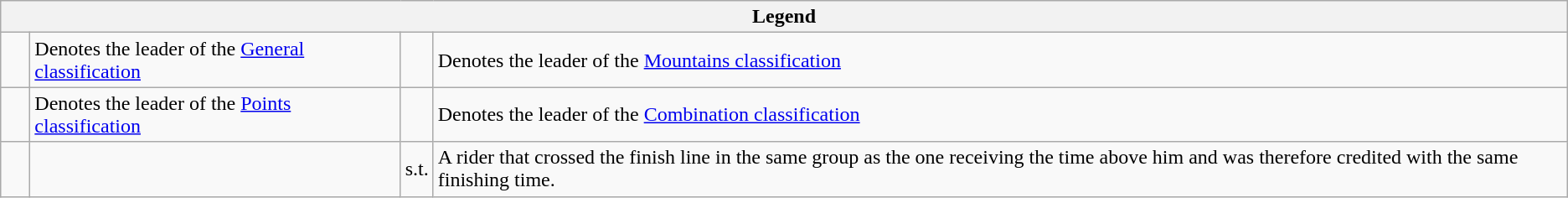<table class="wikitable">
<tr>
<th colspan=4>Legend</th>
</tr>
<tr>
<td>    </td>
<td>Denotes the leader of the <a href='#'>General classification</a></td>
<td>    </td>
<td>Denotes the leader of the <a href='#'>Mountains classification</a></td>
</tr>
<tr>
<td>    </td>
<td>Denotes the leader of the <a href='#'>Points classification</a></td>
<td>    </td>
<td>Denotes the leader of the <a href='#'>Combination classification</a></td>
</tr>
<tr>
<td>    </td>
<td></td>
<td>s.t.</td>
<td>A rider that crossed the finish line in the same group as the one receiving the time above him and was therefore credited with the same finishing time.</td>
</tr>
</table>
